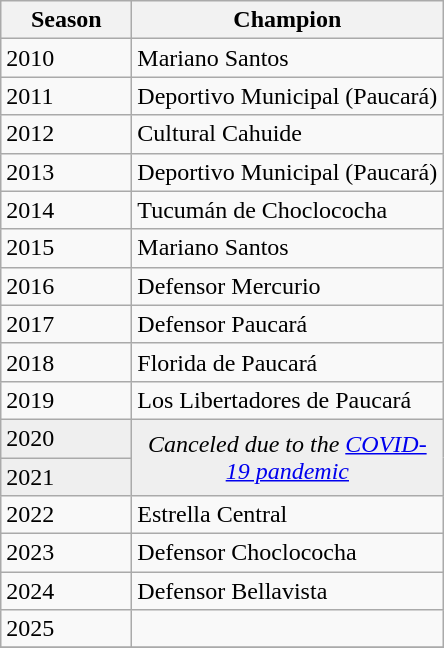<table class="wikitable sortable">
<tr>
<th width=80px>Season</th>
<th width=200px>Champion</th>
</tr>
<tr>
<td>2010</td>
<td>Mariano Santos</td>
</tr>
<tr>
<td>2011</td>
<td>Deportivo Municipal (Paucará)</td>
</tr>
<tr>
<td>2012</td>
<td>Cultural Cahuide</td>
</tr>
<tr>
<td>2013</td>
<td>Deportivo Municipal (Paucará)</td>
</tr>
<tr>
<td>2014</td>
<td>Tucumán de Choclococha</td>
</tr>
<tr>
<td>2015</td>
<td>Mariano Santos</td>
</tr>
<tr>
<td>2016</td>
<td>Defensor Mercurio</td>
</tr>
<tr>
<td>2017</td>
<td>Defensor Paucará</td>
</tr>
<tr>
<td>2018</td>
<td>Florida de Paucará</td>
</tr>
<tr>
<td>2019</td>
<td>Los Libertadores de Paucará</td>
</tr>
<tr bgcolor=#efefef>
<td>2020</td>
<td rowspan=2 colspan="1" align=center><em>Canceled due to the <a href='#'>COVID-19 pandemic</a></em></td>
</tr>
<tr bgcolor=#efefef>
<td>2021</td>
</tr>
<tr>
<td>2022</td>
<td>Estrella Central</td>
</tr>
<tr>
<td>2023</td>
<td>Defensor Choclococha</td>
</tr>
<tr>
<td>2024</td>
<td>Defensor Bellavista</td>
</tr>
<tr>
<td>2025</td>
<td></td>
</tr>
<tr>
</tr>
</table>
